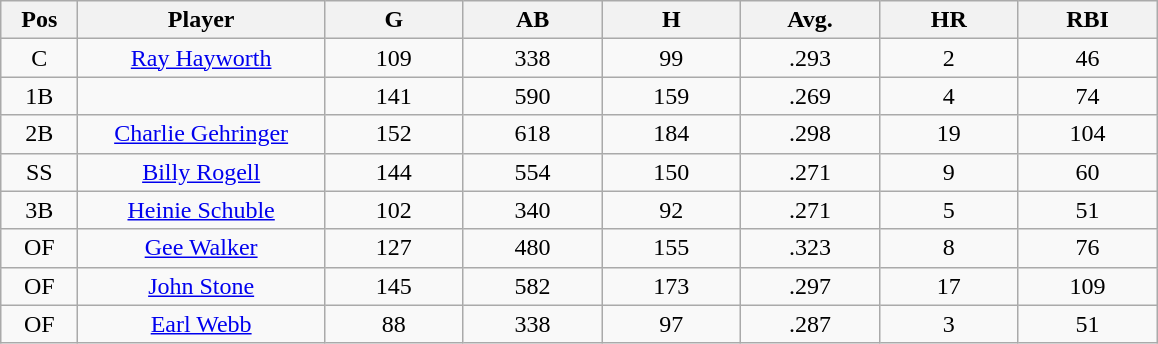<table class="wikitable sortable">
<tr>
<th bgcolor="#DDDDFF" width="5%">Pos</th>
<th bgcolor="#DDDDFF" width="16%">Player</th>
<th bgcolor="#DDDDFF" width="9%">G</th>
<th bgcolor="#DDDDFF" width="9%">AB</th>
<th bgcolor="#DDDDFF" width="9%">H</th>
<th bgcolor="#DDDDFF" width="9%">Avg.</th>
<th bgcolor="#DDDDFF" width="9%">HR</th>
<th bgcolor="#DDDDFF" width="9%">RBI</th>
</tr>
<tr align="center">
<td>C</td>
<td><a href='#'>Ray Hayworth</a></td>
<td>109</td>
<td>338</td>
<td>99</td>
<td>.293</td>
<td>2</td>
<td>46</td>
</tr>
<tr align="center">
<td>1B</td>
<td></td>
<td>141</td>
<td>590</td>
<td>159</td>
<td>.269</td>
<td>4</td>
<td>74</td>
</tr>
<tr align="center">
<td>2B</td>
<td><a href='#'>Charlie Gehringer</a></td>
<td>152</td>
<td>618</td>
<td>184</td>
<td>.298</td>
<td>19</td>
<td>104</td>
</tr>
<tr align="center">
<td>SS</td>
<td><a href='#'>Billy Rogell</a></td>
<td>144</td>
<td>554</td>
<td>150</td>
<td>.271</td>
<td>9</td>
<td>60</td>
</tr>
<tr align="center">
<td>3B</td>
<td><a href='#'>Heinie Schuble</a></td>
<td>102</td>
<td>340</td>
<td>92</td>
<td>.271</td>
<td>5</td>
<td>51</td>
</tr>
<tr align="center">
<td>OF</td>
<td><a href='#'>Gee Walker</a></td>
<td>127</td>
<td>480</td>
<td>155</td>
<td>.323</td>
<td>8</td>
<td>76</td>
</tr>
<tr align="center">
<td>OF</td>
<td><a href='#'>John Stone</a></td>
<td>145</td>
<td>582</td>
<td>173</td>
<td>.297</td>
<td>17</td>
<td>109</td>
</tr>
<tr align="center">
<td>OF</td>
<td><a href='#'>Earl Webb</a></td>
<td>88</td>
<td>338</td>
<td>97</td>
<td>.287</td>
<td>3</td>
<td>51</td>
</tr>
</table>
